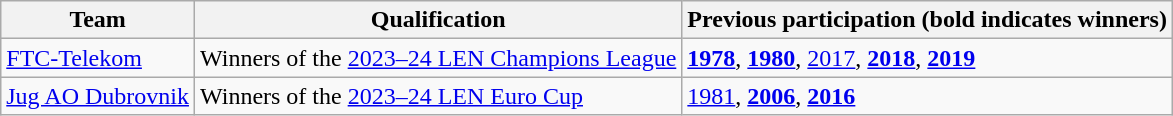<table class="wikitable">
<tr>
<th>Team</th>
<th>Qualification</th>
<th>Previous participation (bold indicates winners)</th>
</tr>
<tr>
<td> <a href='#'>FTC-Telekom</a></td>
<td>Winners of the <a href='#'>2023–24 LEN Champions League</a></td>
<td><strong><a href='#'>1978</a></strong>, <strong><a href='#'>1980</a></strong>, <a href='#'>2017</a>, <strong><a href='#'>2018</a></strong>, <strong><a href='#'>2019</a></strong></td>
</tr>
<tr>
<td> <a href='#'>Jug AO Dubrovnik</a></td>
<td>Winners of the <a href='#'>2023–24 LEN Euro Cup</a></td>
<td><a href='#'>1981</a>, <strong><a href='#'>2006</a></strong>, <strong><a href='#'>2016</a></strong></td>
</tr>
</table>
